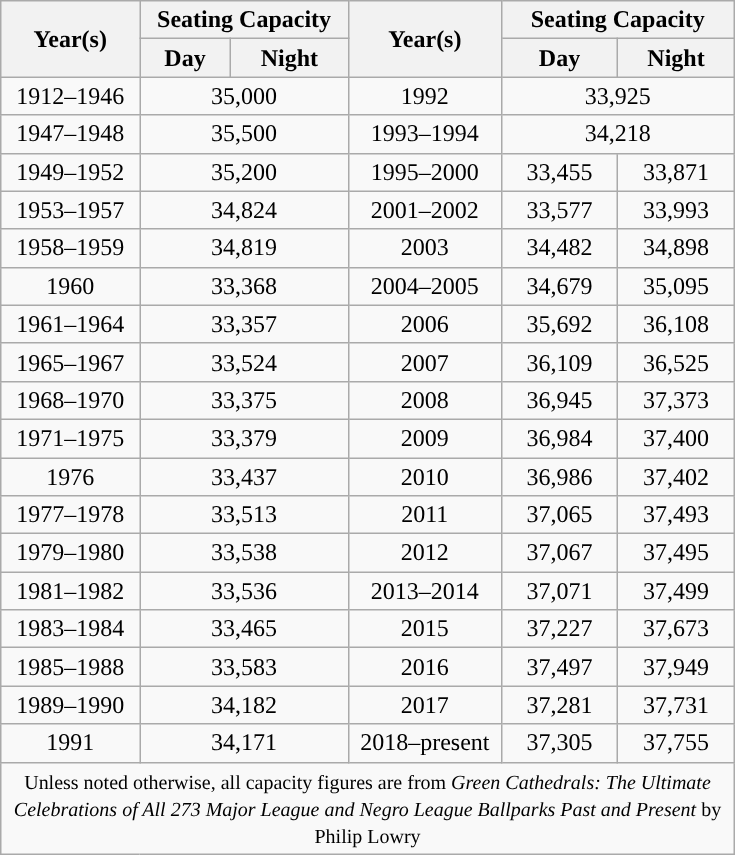<table class="wikitable" style="width:490px">
<tr>
<th rowspan="2">Year(s)</th>
<th colspan="2">Seating Capacity</th>
<th rowspan="2">Year(s)</th>
<th colspan="2">Seating Capacity</th>
</tr>
<tr style="text-align: center">
<th>Day</th>
<th>Night</th>
<th>Day</th>
<th>Night</th>
</tr>
<tr style="text-align: center">
<td>1912–1946</td>
<td colspan="2">35,000</td>
<td>1992</td>
<td colspan="2">33,925</td>
</tr>
<tr style="text-align: center">
<td>1947–1948</td>
<td colspan="2">35,500</td>
<td>1993–1994</td>
<td colspan="2">34,218</td>
</tr>
<tr style="text-align: center">
<td>1949–1952</td>
<td colspan="2">35,200</td>
<td>1995–2000</td>
<td>33,455</td>
<td>33,871</td>
</tr>
<tr style="text-align: center">
<td>1953–1957</td>
<td colspan="2">34,824</td>
<td>2001–2002</td>
<td>33,577</td>
<td>33,993</td>
</tr>
<tr style="text-align: center">
<td>1958–1959</td>
<td colspan="2">34,819</td>
<td>2003</td>
<td>34,482</td>
<td>34,898</td>
</tr>
<tr style="text-align: center">
<td>1960</td>
<td colspan="2">33,368</td>
<td>2004–2005</td>
<td>34,679</td>
<td>35,095</td>
</tr>
<tr style="text-align: center">
<td>1961–1964</td>
<td colspan="2">33,357</td>
<td>2006</td>
<td>35,692</td>
<td>36,108</td>
</tr>
<tr style="text-align: center">
<td>1965–1967</td>
<td colspan="2">33,524</td>
<td>2007</td>
<td>36,109</td>
<td>36,525</td>
</tr>
<tr style="text-align: center">
<td>1968–1970</td>
<td colspan="2">33,375</td>
<td>2008</td>
<td>36,945</td>
<td>37,373</td>
</tr>
<tr style="text-align: center">
<td>1971–1975</td>
<td colspan="2">33,379</td>
<td>2009</td>
<td>36,984</td>
<td>37,400</td>
</tr>
<tr style="text-align: center">
<td>1976</td>
<td colspan="2">33,437</td>
<td>2010</td>
<td>36,986</td>
<td>37,402</td>
</tr>
<tr style="text-align: center">
<td>1977–1978</td>
<td colspan="2">33,513</td>
<td>2011</td>
<td>37,065</td>
<td>37,493</td>
</tr>
<tr style="text-align: center">
<td>1979–1980</td>
<td colspan="2">33,538</td>
<td>2012</td>
<td>37,067</td>
<td>37,495</td>
</tr>
<tr style="text-align: center">
<td>1981–1982</td>
<td colspan="2">33,536</td>
<td>2013–2014</td>
<td>37,071</td>
<td>37,499</td>
</tr>
<tr style="text-align: center">
<td>1983–1984</td>
<td colspan="2">33,465</td>
<td>2015</td>
<td>37,227</td>
<td>37,673</td>
</tr>
<tr style="text-align: center">
<td>1985–1988</td>
<td colspan="2">33,583</td>
<td>2016</td>
<td>37,497</td>
<td>37,949</td>
</tr>
<tr style="text-align: center">
<td>1989–1990</td>
<td colspan="2">34,182</td>
<td>2017</td>
<td>37,281</td>
<td>37,731</td>
</tr>
<tr style="text-align: center">
<td>1991</td>
<td colspan="2">34,171</td>
<td>2018–present</td>
<td>37,305</td>
<td>37,755</td>
</tr>
<tr style="text-align:center; word-wrap:break-word">
<td colspan="6"><small>Unless noted otherwise, all capacity figures are from <em>Green Cathedrals: The Ultimate Celebrations of All 273 Major League and Negro League Ballparks Past and Present</em> by Philip Lowry</small></td>
</tr>
</table>
